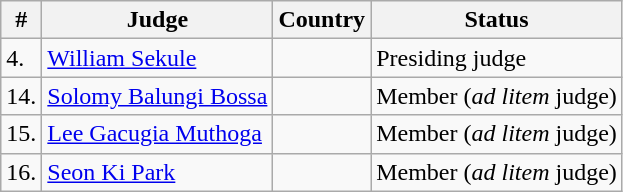<table class="wikitable">
<tr>
<th>#</th>
<th>Judge</th>
<th>Country</th>
<th>Status</th>
</tr>
<tr>
<td>4.</td>
<td><a href='#'>William Sekule</a></td>
<td></td>
<td>Presiding judge</td>
</tr>
<tr>
<td>14.</td>
<td><a href='#'>Solomy Balungi Bossa</a></td>
<td></td>
<td>Member (<em>ad litem</em> judge)</td>
</tr>
<tr>
<td>15.</td>
<td><a href='#'>Lee Gacugia Muthoga</a></td>
<td></td>
<td>Member (<em>ad litem</em> judge)</td>
</tr>
<tr>
<td>16.</td>
<td><a href='#'>Seon Ki Park</a></td>
<td></td>
<td>Member (<em>ad litem</em> judge)</td>
</tr>
</table>
